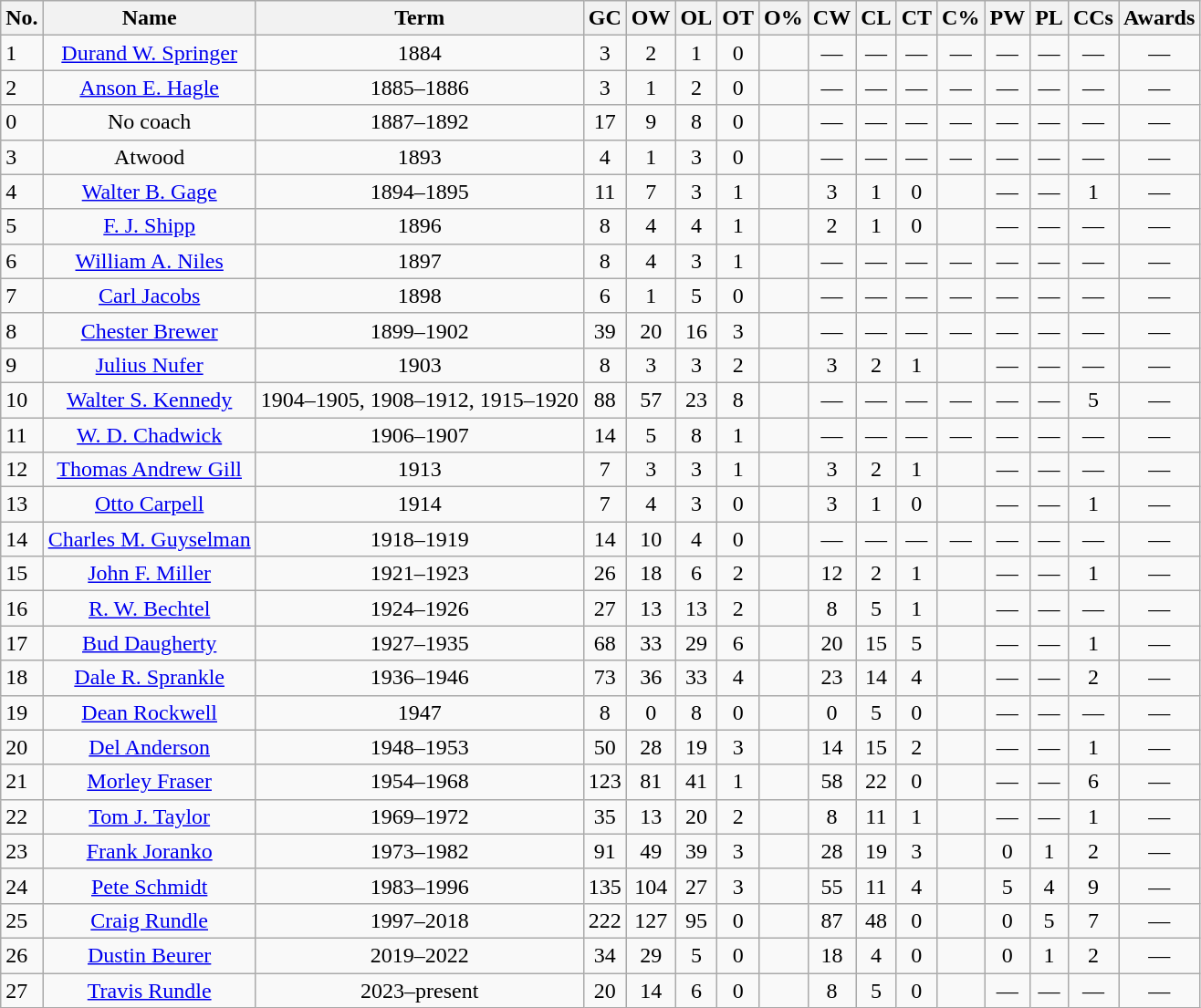<table class="wikitable sortable">
<tr>
<th>No.</th>
<th>Name</th>
<th>Term</th>
<th>GC</th>
<th>OW</th>
<th>OL</th>
<th>OT</th>
<th>O%</th>
<th>CW</th>
<th>CL</th>
<th>CT</th>
<th>C%</th>
<th>PW</th>
<th>PL</th>
<th>CCs</th>
<th class="unsortable">Awards</th>
</tr>
<tr>
<td>1</td>
<td align="center"><a href='#'>Durand W. Springer</a></td>
<td align="center">1884</td>
<td align="center">3</td>
<td align="center">2</td>
<td align="center">1</td>
<td align="center">0</td>
<td align="center"></td>
<td align="center">—</td>
<td align="center">—</td>
<td align="center">—</td>
<td align="center">—</td>
<td align="center">—</td>
<td align="center">—</td>
<td align="center">—</td>
<td align="center">—</td>
</tr>
<tr>
<td>2</td>
<td align="center"><a href='#'>Anson E. Hagle</a></td>
<td align="center">1885–1886</td>
<td align="center">3</td>
<td align="center">1</td>
<td align="center">2</td>
<td align="center">0</td>
<td align="center"></td>
<td align="center">—</td>
<td align="center">—</td>
<td align="center">—</td>
<td align="center">—</td>
<td align="center">—</td>
<td align="center">—</td>
<td align="center">—</td>
<td align="center">—</td>
</tr>
<tr>
<td>0</td>
<td align="center">No coach</td>
<td align="center">1887–1892</td>
<td align="center">17</td>
<td align="center">9</td>
<td align="center">8</td>
<td align="center">0</td>
<td align="center"></td>
<td align="center">—</td>
<td align="center">—</td>
<td align="center">—</td>
<td align="center">—</td>
<td align="center">—</td>
<td align="center">—</td>
<td align="center">—</td>
<td align="center">—</td>
</tr>
<tr>
<td>3</td>
<td align="center">Atwood</td>
<td align="center">1893</td>
<td align="center">4</td>
<td align="center">1</td>
<td align="center">3</td>
<td align="center">0</td>
<td align="center"></td>
<td align="center">—</td>
<td align="center">—</td>
<td align="center">—</td>
<td align="center">—</td>
<td align="center">—</td>
<td align="center">—</td>
<td align="center">—</td>
<td align="center">—</td>
</tr>
<tr>
<td>4</td>
<td align="center"><a href='#'>Walter B. Gage</a></td>
<td align="center">1894–1895</td>
<td align="center">11</td>
<td align="center">7</td>
<td align="center">3</td>
<td align="center">1</td>
<td align="center"></td>
<td align="center">3</td>
<td align="center">1</td>
<td align="center">0</td>
<td align="center"></td>
<td align="center">—</td>
<td align="center">—</td>
<td align="center">1</td>
<td align="center">—</td>
</tr>
<tr>
<td>5</td>
<td align="center"><a href='#'>F. J. Shipp</a></td>
<td align="center">1896</td>
<td align="center">8</td>
<td align="center">4</td>
<td align="center">4</td>
<td align="center">1</td>
<td align="center"></td>
<td align="center">2</td>
<td align="center">1</td>
<td align="center">0</td>
<td align="center"></td>
<td align="center">—</td>
<td align="center">—</td>
<td align="center">—</td>
<td align="center">—</td>
</tr>
<tr>
<td>6</td>
<td align="center"><a href='#'>William A. Niles</a></td>
<td align="center">1897</td>
<td align="center">8</td>
<td align="center">4</td>
<td align="center">3</td>
<td align="center">1</td>
<td align="center"></td>
<td align="center">—</td>
<td align="center">—</td>
<td align="center">—</td>
<td align="center">—</td>
<td align="center">—</td>
<td align="center">—</td>
<td align="center">—</td>
<td align="center">—</td>
</tr>
<tr>
<td>7</td>
<td align="center"><a href='#'>Carl Jacobs</a></td>
<td align="center">1898</td>
<td align="center">6</td>
<td align="center">1</td>
<td align="center">5</td>
<td align="center">0</td>
<td align="center"></td>
<td align="center">—</td>
<td align="center">—</td>
<td align="center">—</td>
<td align="center">—</td>
<td align="center">—</td>
<td align="center">—</td>
<td align="center">—</td>
<td align="center">—</td>
</tr>
<tr>
<td>8</td>
<td align="center"><a href='#'>Chester Brewer</a></td>
<td align="center">1899–1902</td>
<td align="center">39</td>
<td align="center">20</td>
<td align="center">16</td>
<td align="center">3</td>
<td align="center"></td>
<td align="center">—</td>
<td align="center">—</td>
<td align="center">—</td>
<td align="center">—</td>
<td align="center">—</td>
<td align="center">—</td>
<td align="center">—</td>
<td align="center">—</td>
</tr>
<tr>
<td>9</td>
<td align="center"><a href='#'>Julius Nufer</a></td>
<td align="center">1903</td>
<td align="center">8</td>
<td align="center">3</td>
<td align="center">3</td>
<td align="center">2</td>
<td align="center"></td>
<td align="center">3</td>
<td align="center">2</td>
<td align="center">1</td>
<td align="center"></td>
<td align="center">—</td>
<td align="center">—</td>
<td align="center">—</td>
<td align="center">—</td>
</tr>
<tr>
<td>10</td>
<td align="center"><a href='#'>Walter S. Kennedy</a></td>
<td align="center">1904–1905, 1908–1912, 1915–1920</td>
<td align="center">88</td>
<td align="center">57</td>
<td align="center">23</td>
<td align="center">8</td>
<td align="center"></td>
<td align="center">—</td>
<td align="center">—</td>
<td align="center">—</td>
<td align="center">—</td>
<td align="center">—</td>
<td align="center">—</td>
<td align="center">5</td>
<td align="center">—</td>
</tr>
<tr>
<td>11</td>
<td align="center"><a href='#'>W. D. Chadwick</a></td>
<td align="center">1906–1907</td>
<td align="center">14</td>
<td align="center">5</td>
<td align="center">8</td>
<td align="center">1</td>
<td align="center"></td>
<td align="center">—</td>
<td align="center">—</td>
<td align="center">—</td>
<td align="center">—</td>
<td align="center">—</td>
<td align="center">—</td>
<td align="center">—</td>
<td align="center">—</td>
</tr>
<tr>
<td>12</td>
<td align="center"><a href='#'>Thomas Andrew Gill</a></td>
<td align="center">1913</td>
<td align="center">7</td>
<td align="center">3</td>
<td align="center">3</td>
<td align="center">1</td>
<td align="center"></td>
<td align="center">3</td>
<td align="center">2</td>
<td align="center">1</td>
<td align="center"></td>
<td align="center">—</td>
<td align="center">—</td>
<td align="center">—</td>
<td align="center">—</td>
</tr>
<tr>
<td>13</td>
<td align="center"><a href='#'>Otto Carpell</a></td>
<td align="center">1914</td>
<td align="center">7</td>
<td align="center">4</td>
<td align="center">3</td>
<td align="center">0</td>
<td align="center"></td>
<td align="center">3</td>
<td align="center">1</td>
<td align="center">0</td>
<td align="center"></td>
<td align="center">—</td>
<td align="center">—</td>
<td align="center">1</td>
<td align="center">—</td>
</tr>
<tr>
<td>14</td>
<td align="center"><a href='#'>Charles M. Guyselman</a></td>
<td align="center">1918–1919</td>
<td align="center">14</td>
<td align="center">10</td>
<td align="center">4</td>
<td align="center">0</td>
<td align="center"></td>
<td align="center">—</td>
<td align="center">—</td>
<td align="center">—</td>
<td align="center">—</td>
<td align="center">—</td>
<td align="center">—</td>
<td align="center">—</td>
<td align="center">—</td>
</tr>
<tr>
<td>15</td>
<td align="center"><a href='#'>John F. Miller</a></td>
<td align="center">1921–1923</td>
<td align="center">26</td>
<td align="center">18</td>
<td align="center">6</td>
<td align="center">2</td>
<td align="center"></td>
<td align="center">12</td>
<td align="center">2</td>
<td align="center">1</td>
<td align="center"></td>
<td align="center">—</td>
<td align="center">—</td>
<td align="center">1</td>
<td align="center">—</td>
</tr>
<tr>
<td>16</td>
<td align="center"><a href='#'>R. W. Bechtel</a></td>
<td align="center">1924–1926</td>
<td align="center">27</td>
<td align="center">13</td>
<td align="center">13</td>
<td align="center">2</td>
<td align="center"></td>
<td align="center">8</td>
<td align="center">5</td>
<td align="center">1</td>
<td align="center"></td>
<td align="center">—</td>
<td align="center">—</td>
<td align="center">—</td>
<td align="center">—</td>
</tr>
<tr>
<td>17</td>
<td align="center"><a href='#'>Bud Daugherty</a></td>
<td align="center">1927–1935</td>
<td align="center">68</td>
<td align="center">33</td>
<td align="center">29</td>
<td align="center">6</td>
<td align="center"></td>
<td align="center">20</td>
<td align="center">15</td>
<td align="center">5</td>
<td align="center"></td>
<td align="center">—</td>
<td align="center">—</td>
<td align="center">1</td>
<td align="center">—</td>
</tr>
<tr>
<td>18</td>
<td align="center"><a href='#'>Dale R. Sprankle</a></td>
<td align="center">1936–1946</td>
<td align="center">73</td>
<td align="center">36</td>
<td align="center">33</td>
<td align="center">4</td>
<td align="center"></td>
<td align="center">23</td>
<td align="center">14</td>
<td align="center">4</td>
<td align="center"></td>
<td align="center">—</td>
<td align="center">—</td>
<td align="center">2</td>
<td align="center">—</td>
</tr>
<tr>
<td>19</td>
<td align="center"><a href='#'>Dean Rockwell</a></td>
<td align="center">1947</td>
<td align="center">8</td>
<td align="center">0</td>
<td align="center">8</td>
<td align="center">0</td>
<td align="center"></td>
<td align="center">0</td>
<td align="center">5</td>
<td align="center">0</td>
<td align="center"></td>
<td align="center">—</td>
<td align="center">—</td>
<td align="center">—</td>
<td align="center">—</td>
</tr>
<tr>
<td>20</td>
<td align="center"><a href='#'>Del Anderson</a></td>
<td align="center">1948–1953</td>
<td align="center">50</td>
<td align="center">28</td>
<td align="center">19</td>
<td align="center">3</td>
<td align="center"></td>
<td align="center">14</td>
<td align="center">15</td>
<td align="center">2</td>
<td align="center"></td>
<td align="center">—</td>
<td align="center">—</td>
<td align="center">1</td>
<td align="center">—</td>
</tr>
<tr>
<td>21</td>
<td align="center"><a href='#'>Morley Fraser</a></td>
<td align="center">1954–1968</td>
<td align="center">123</td>
<td align="center">81</td>
<td align="center">41</td>
<td align="center">1</td>
<td align="center"></td>
<td align="center">58</td>
<td align="center">22</td>
<td align="center">0</td>
<td align="center"></td>
<td align="center">—</td>
<td align="center">—</td>
<td align="center">6</td>
<td align="center">—</td>
</tr>
<tr>
<td>22</td>
<td align="center"><a href='#'>Tom J. Taylor</a></td>
<td align="center">1969–1972</td>
<td align="center">35</td>
<td align="center">13</td>
<td align="center">20</td>
<td align="center">2</td>
<td align="center"></td>
<td align="center">8</td>
<td align="center">11</td>
<td align="center">1</td>
<td align="center"></td>
<td align="center">—</td>
<td align="center">—</td>
<td align="center">1</td>
<td align="center">—</td>
</tr>
<tr>
<td>23</td>
<td align="center"><a href='#'>Frank Joranko</a></td>
<td align="center">1973–1982</td>
<td align="center">91</td>
<td align="center">49</td>
<td align="center">39</td>
<td align="center">3</td>
<td align="center"></td>
<td align="center">28</td>
<td align="center">19</td>
<td align="center">3</td>
<td align="center"></td>
<td align="center">0</td>
<td align="center">1</td>
<td align="center">2</td>
<td align="center">—</td>
</tr>
<tr>
<td>24</td>
<td align="center"><a href='#'>Pete Schmidt</a></td>
<td align="center">1983–1996</td>
<td align="center">135</td>
<td align="center">104</td>
<td align="center">27</td>
<td align="center">3</td>
<td align="center"></td>
<td align="center">55</td>
<td align="center">11</td>
<td align="center">4</td>
<td align="center"></td>
<td align="center">5</td>
<td align="center">4</td>
<td align="center">9</td>
<td align="center">—</td>
</tr>
<tr>
<td>25</td>
<td align="center"><a href='#'>Craig Rundle</a></td>
<td align="center">1997–2018</td>
<td align="center">222</td>
<td align="center">127</td>
<td align="center">95</td>
<td align="center">0</td>
<td align="center"></td>
<td align="center">87</td>
<td align="center">48</td>
<td align="center">0</td>
<td align="center"></td>
<td align="center">0</td>
<td align="center">5</td>
<td align="center">7</td>
<td align="center">—</td>
</tr>
<tr>
<td>26</td>
<td align="center"><a href='#'>Dustin Beurer</a></td>
<td align="center">2019–2022</td>
<td align="center">34</td>
<td align="center">29</td>
<td align="center">5</td>
<td align="center">0</td>
<td align="center"></td>
<td align="center">18</td>
<td align="center">4</td>
<td align="center">0</td>
<td align="center"></td>
<td align="center">0</td>
<td align="center">1</td>
<td align="center">2</td>
<td align="center">—</td>
</tr>
<tr>
<td>27</td>
<td align="center"><a href='#'>Travis Rundle</a></td>
<td align="center">2023–present</td>
<td align="center">20</td>
<td align="center">14</td>
<td align="center">6</td>
<td align="center">0</td>
<td align="center"></td>
<td align="center">8</td>
<td align="center">5</td>
<td align="center">0</td>
<td align="center"></td>
<td align="center">—</td>
<td align="center">—</td>
<td align="center">—</td>
<td align="center">—</td>
</tr>
</table>
